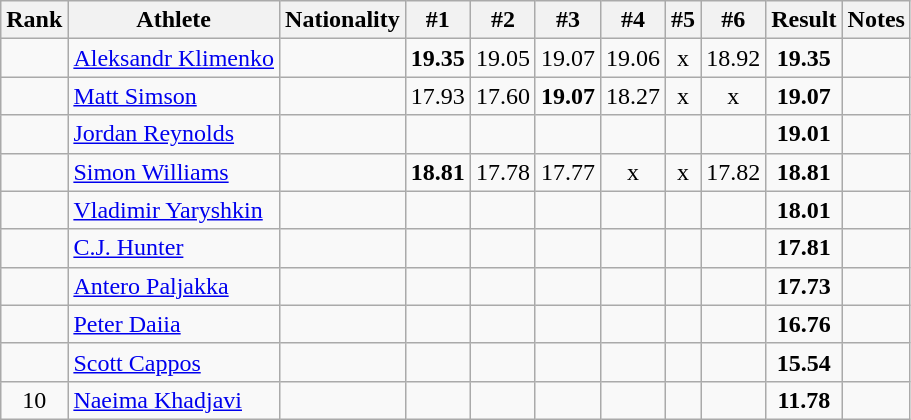<table class="wikitable sortable" style="text-align:center">
<tr>
<th>Rank</th>
<th>Athlete</th>
<th>Nationality</th>
<th>#1</th>
<th>#2</th>
<th>#3</th>
<th>#4</th>
<th>#5</th>
<th>#6</th>
<th>Result</th>
<th>Notes</th>
</tr>
<tr>
<td></td>
<td align=left><a href='#'>Aleksandr Klimenko</a></td>
<td align=left></td>
<td><strong>19.35</strong></td>
<td>19.05</td>
<td>19.07</td>
<td>19.06</td>
<td>x</td>
<td>18.92</td>
<td><strong>19.35</strong></td>
<td></td>
</tr>
<tr>
<td></td>
<td align=left><a href='#'>Matt Simson</a></td>
<td align=left></td>
<td>17.93</td>
<td>17.60</td>
<td><strong>19.07</strong></td>
<td>18.27</td>
<td>x</td>
<td>x</td>
<td><strong>19.07</strong></td>
<td></td>
</tr>
<tr>
<td></td>
<td align=left><a href='#'>Jordan Reynolds</a></td>
<td align=left></td>
<td></td>
<td></td>
<td></td>
<td></td>
<td></td>
<td></td>
<td><strong>19.01</strong></td>
<td></td>
</tr>
<tr>
<td></td>
<td align=left><a href='#'>Simon Williams</a></td>
<td align=left></td>
<td><strong>18.81</strong></td>
<td>17.78</td>
<td>17.77</td>
<td>x</td>
<td>x</td>
<td>17.82</td>
<td><strong>18.81</strong></td>
<td></td>
</tr>
<tr>
<td></td>
<td align=left><a href='#'>Vladimir Yaryshkin</a></td>
<td align=left></td>
<td></td>
<td></td>
<td></td>
<td></td>
<td></td>
<td></td>
<td><strong>18.01</strong></td>
<td></td>
</tr>
<tr>
<td></td>
<td align=left><a href='#'>C.J. Hunter</a></td>
<td align=left></td>
<td></td>
<td></td>
<td></td>
<td></td>
<td></td>
<td></td>
<td><strong>17.81</strong></td>
<td></td>
</tr>
<tr>
<td></td>
<td align=left><a href='#'>Antero Paljakka</a></td>
<td align=left></td>
<td></td>
<td></td>
<td></td>
<td></td>
<td></td>
<td></td>
<td><strong>17.73</strong></td>
<td></td>
</tr>
<tr>
<td></td>
<td align=left><a href='#'>Peter Daiia</a></td>
<td align=left></td>
<td></td>
<td></td>
<td></td>
<td></td>
<td></td>
<td></td>
<td><strong>16.76</strong></td>
<td></td>
</tr>
<tr>
<td></td>
<td align=left><a href='#'>Scott Cappos</a></td>
<td align=left></td>
<td></td>
<td></td>
<td></td>
<td></td>
<td></td>
<td></td>
<td><strong>15.54</strong></td>
<td></td>
</tr>
<tr>
<td>10</td>
<td align=left><a href='#'>Naeima Khadjavi</a></td>
<td align=left></td>
<td></td>
<td></td>
<td></td>
<td></td>
<td></td>
<td></td>
<td><strong>11.78</strong></td>
<td></td>
</tr>
</table>
